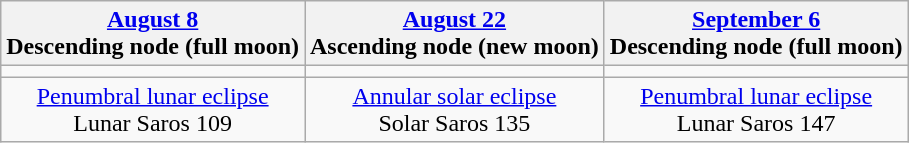<table class="wikitable">
<tr>
<th><a href='#'>August 8</a><br>Descending node (full moon)<br></th>
<th><a href='#'>August 22</a><br>Ascending node (new moon)<br></th>
<th><a href='#'>September 6</a><br>Descending node (full moon)<br></th>
</tr>
<tr>
<td></td>
<td></td>
<td></td>
</tr>
<tr align=center>
<td><a href='#'>Penumbral lunar eclipse</a><br>Lunar Saros 109</td>
<td><a href='#'>Annular solar eclipse</a><br>Solar Saros 135</td>
<td><a href='#'>Penumbral lunar eclipse</a><br>Lunar Saros 147</td>
</tr>
</table>
